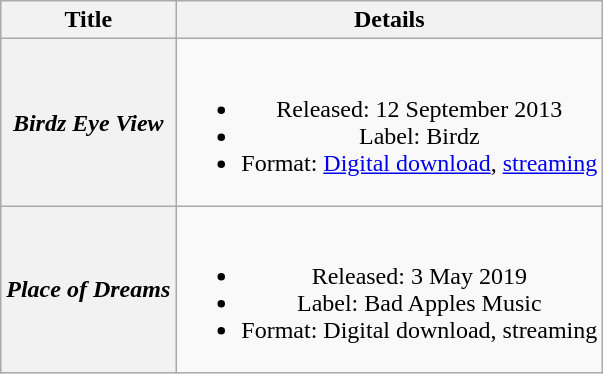<table class="wikitable plainrowheaders" style="text-align:center;">
<tr>
<th scope="col">Title</th>
<th scope="col">Details</th>
</tr>
<tr>
<th scope="row"><em>Birdz Eye View</em></th>
<td><br><ul><li>Released: 12 September 2013</li><li>Label: Birdz</li><li>Format: <a href='#'>Digital download</a>, <a href='#'>streaming</a></li></ul></td>
</tr>
<tr>
<th scope="row"><em>Place of Dreams</em></th>
<td><br><ul><li>Released: 3 May 2019</li><li>Label: Bad Apples Music</li><li>Format: Digital download, streaming</li></ul></td>
</tr>
</table>
